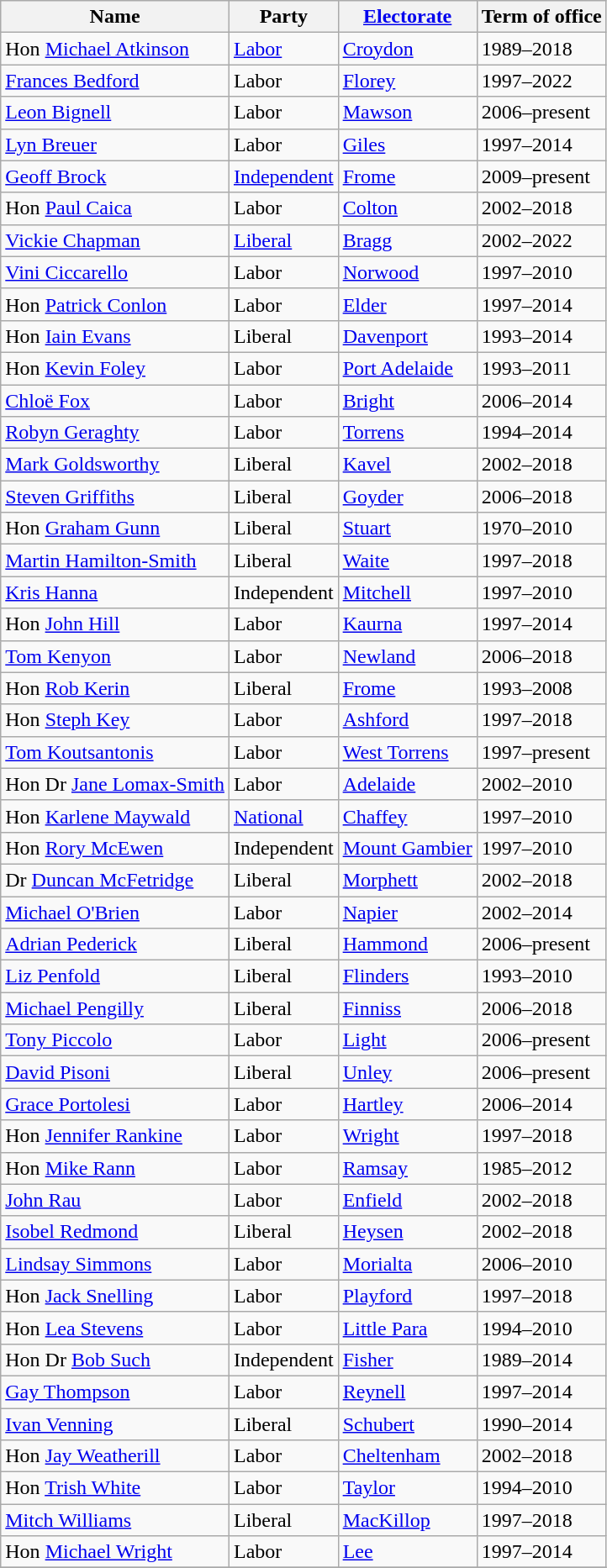<table class="wikitable sortable">
<tr>
<th>Name</th>
<th>Party</th>
<th><a href='#'>Electorate</a></th>
<th>Term of office</th>
</tr>
<tr>
<td>Hon <a href='#'>Michael Atkinson</a></td>
<td><a href='#'>Labor</a></td>
<td><a href='#'>Croydon</a></td>
<td>1989–2018</td>
</tr>
<tr>
<td><a href='#'>Frances Bedford</a></td>
<td>Labor</td>
<td><a href='#'>Florey</a></td>
<td>1997–2022</td>
</tr>
<tr>
<td><a href='#'>Leon Bignell</a></td>
<td>Labor</td>
<td><a href='#'>Mawson</a></td>
<td>2006–present</td>
</tr>
<tr>
<td><a href='#'>Lyn Breuer</a></td>
<td>Labor</td>
<td><a href='#'>Giles</a></td>
<td>1997–2014</td>
</tr>
<tr>
<td><a href='#'>Geoff Brock</a> </td>
<td><a href='#'>Independent</a></td>
<td><a href='#'>Frome</a></td>
<td>2009–present</td>
</tr>
<tr>
<td>Hon <a href='#'>Paul Caica</a></td>
<td>Labor</td>
<td><a href='#'>Colton</a></td>
<td>2002–2018</td>
</tr>
<tr>
<td><a href='#'>Vickie Chapman</a></td>
<td><a href='#'>Liberal</a></td>
<td><a href='#'>Bragg</a></td>
<td>2002–2022</td>
</tr>
<tr>
<td><a href='#'>Vini Ciccarello</a></td>
<td>Labor</td>
<td><a href='#'>Norwood</a></td>
<td>1997–2010</td>
</tr>
<tr>
<td>Hon <a href='#'>Patrick Conlon</a></td>
<td>Labor</td>
<td><a href='#'>Elder</a></td>
<td>1997–2014</td>
</tr>
<tr>
<td>Hon <a href='#'>Iain Evans</a></td>
<td>Liberal</td>
<td><a href='#'>Davenport</a></td>
<td>1993–2014</td>
</tr>
<tr>
<td>Hon <a href='#'>Kevin Foley</a></td>
<td>Labor</td>
<td><a href='#'>Port Adelaide</a></td>
<td>1993–2011</td>
</tr>
<tr>
<td><a href='#'>Chloë Fox</a></td>
<td>Labor</td>
<td><a href='#'>Bright</a></td>
<td>2006–2014</td>
</tr>
<tr>
<td><a href='#'>Robyn Geraghty</a></td>
<td>Labor</td>
<td><a href='#'>Torrens</a></td>
<td>1994–2014</td>
</tr>
<tr>
<td><a href='#'>Mark Goldsworthy</a></td>
<td>Liberal</td>
<td><a href='#'>Kavel</a></td>
<td>2002–2018</td>
</tr>
<tr>
<td><a href='#'>Steven Griffiths</a></td>
<td>Liberal</td>
<td><a href='#'>Goyder</a></td>
<td>2006–2018</td>
</tr>
<tr>
<td>Hon <a href='#'>Graham Gunn</a></td>
<td>Liberal</td>
<td><a href='#'>Stuart</a></td>
<td>1970–2010</td>
</tr>
<tr>
<td><a href='#'>Martin Hamilton-Smith</a></td>
<td>Liberal</td>
<td><a href='#'>Waite</a></td>
<td>1997–2018</td>
</tr>
<tr>
<td><a href='#'>Kris Hanna</a></td>
<td>Independent</td>
<td><a href='#'>Mitchell</a></td>
<td>1997–2010</td>
</tr>
<tr>
<td>Hon <a href='#'>John Hill</a></td>
<td>Labor</td>
<td><a href='#'>Kaurna</a></td>
<td>1997–2014</td>
</tr>
<tr>
<td><a href='#'>Tom Kenyon</a></td>
<td>Labor</td>
<td><a href='#'>Newland</a></td>
<td>2006–2018</td>
</tr>
<tr>
<td>Hon <a href='#'>Rob Kerin</a> </td>
<td>Liberal</td>
<td><a href='#'>Frome</a></td>
<td>1993–2008</td>
</tr>
<tr>
<td>Hon <a href='#'>Steph Key</a></td>
<td>Labor</td>
<td><a href='#'>Ashford</a></td>
<td>1997–2018</td>
</tr>
<tr>
<td><a href='#'>Tom Koutsantonis</a></td>
<td>Labor</td>
<td><a href='#'>West Torrens</a></td>
<td>1997–present</td>
</tr>
<tr>
<td>Hon Dr <a href='#'>Jane Lomax-Smith</a></td>
<td>Labor</td>
<td><a href='#'>Adelaide</a></td>
<td>2002–2010</td>
</tr>
<tr>
<td>Hon <a href='#'>Karlene Maywald</a></td>
<td><a href='#'>National</a></td>
<td><a href='#'>Chaffey</a></td>
<td>1997–2010</td>
</tr>
<tr>
<td>Hon <a href='#'>Rory McEwen</a></td>
<td>Independent</td>
<td><a href='#'>Mount Gambier</a></td>
<td>1997–2010</td>
</tr>
<tr>
<td>Dr <a href='#'>Duncan McFetridge</a></td>
<td>Liberal</td>
<td><a href='#'>Morphett</a></td>
<td>2002–2018</td>
</tr>
<tr>
<td><a href='#'>Michael O'Brien</a></td>
<td>Labor</td>
<td><a href='#'>Napier</a></td>
<td>2002–2014</td>
</tr>
<tr>
<td><a href='#'>Adrian Pederick</a></td>
<td>Liberal</td>
<td><a href='#'>Hammond</a></td>
<td>2006–present</td>
</tr>
<tr>
<td><a href='#'>Liz Penfold</a></td>
<td>Liberal</td>
<td><a href='#'>Flinders</a></td>
<td>1993–2010</td>
</tr>
<tr>
<td><a href='#'>Michael Pengilly</a></td>
<td>Liberal</td>
<td><a href='#'>Finniss</a></td>
<td>2006–2018</td>
</tr>
<tr>
<td><a href='#'>Tony Piccolo</a></td>
<td>Labor</td>
<td><a href='#'>Light</a></td>
<td>2006–present</td>
</tr>
<tr>
<td><a href='#'>David Pisoni</a></td>
<td>Liberal</td>
<td><a href='#'>Unley</a></td>
<td>2006–present</td>
</tr>
<tr>
<td><a href='#'>Grace Portolesi</a></td>
<td>Labor</td>
<td><a href='#'>Hartley</a></td>
<td>2006–2014</td>
</tr>
<tr>
<td>Hon <a href='#'>Jennifer Rankine</a></td>
<td>Labor</td>
<td><a href='#'>Wright</a></td>
<td>1997–2018</td>
</tr>
<tr>
<td>Hon <a href='#'>Mike Rann</a></td>
<td>Labor</td>
<td><a href='#'>Ramsay</a></td>
<td>1985–2012</td>
</tr>
<tr>
<td><a href='#'>John Rau</a></td>
<td>Labor</td>
<td><a href='#'>Enfield</a></td>
<td>2002–2018</td>
</tr>
<tr>
<td><a href='#'>Isobel Redmond</a></td>
<td>Liberal</td>
<td><a href='#'>Heysen</a></td>
<td>2002–2018</td>
</tr>
<tr>
<td><a href='#'>Lindsay Simmons</a></td>
<td>Labor</td>
<td><a href='#'>Morialta</a></td>
<td>2006–2010</td>
</tr>
<tr>
<td>Hon <a href='#'>Jack Snelling</a></td>
<td>Labor</td>
<td><a href='#'>Playford</a></td>
<td>1997–2018</td>
</tr>
<tr>
<td>Hon <a href='#'>Lea Stevens</a></td>
<td>Labor</td>
<td><a href='#'>Little Para</a></td>
<td>1994–2010</td>
</tr>
<tr>
<td>Hon Dr <a href='#'>Bob Such</a></td>
<td>Independent</td>
<td><a href='#'>Fisher</a></td>
<td>1989–2014</td>
</tr>
<tr>
<td><a href='#'>Gay Thompson</a></td>
<td>Labor</td>
<td><a href='#'>Reynell</a></td>
<td>1997–2014</td>
</tr>
<tr>
<td><a href='#'>Ivan Venning</a></td>
<td>Liberal</td>
<td><a href='#'>Schubert</a></td>
<td>1990–2014</td>
</tr>
<tr>
<td>Hon <a href='#'>Jay Weatherill</a></td>
<td>Labor</td>
<td><a href='#'>Cheltenham</a></td>
<td>2002–2018</td>
</tr>
<tr>
<td>Hon <a href='#'>Trish White</a></td>
<td>Labor</td>
<td><a href='#'>Taylor</a></td>
<td>1994–2010</td>
</tr>
<tr>
<td><a href='#'>Mitch Williams</a></td>
<td>Liberal</td>
<td><a href='#'>MacKillop</a></td>
<td>1997–2018</td>
</tr>
<tr>
<td>Hon <a href='#'>Michael Wright</a></td>
<td>Labor</td>
<td><a href='#'>Lee</a></td>
<td>1997–2014</td>
</tr>
<tr>
</tr>
</table>
